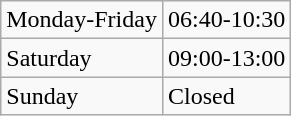<table class="wikitable">
<tr>
<td>Monday-Friday</td>
<td>06:40-10:30</td>
</tr>
<tr>
<td>Saturday</td>
<td>09:00-13:00</td>
</tr>
<tr>
<td>Sunday</td>
<td>Closed</td>
</tr>
</table>
